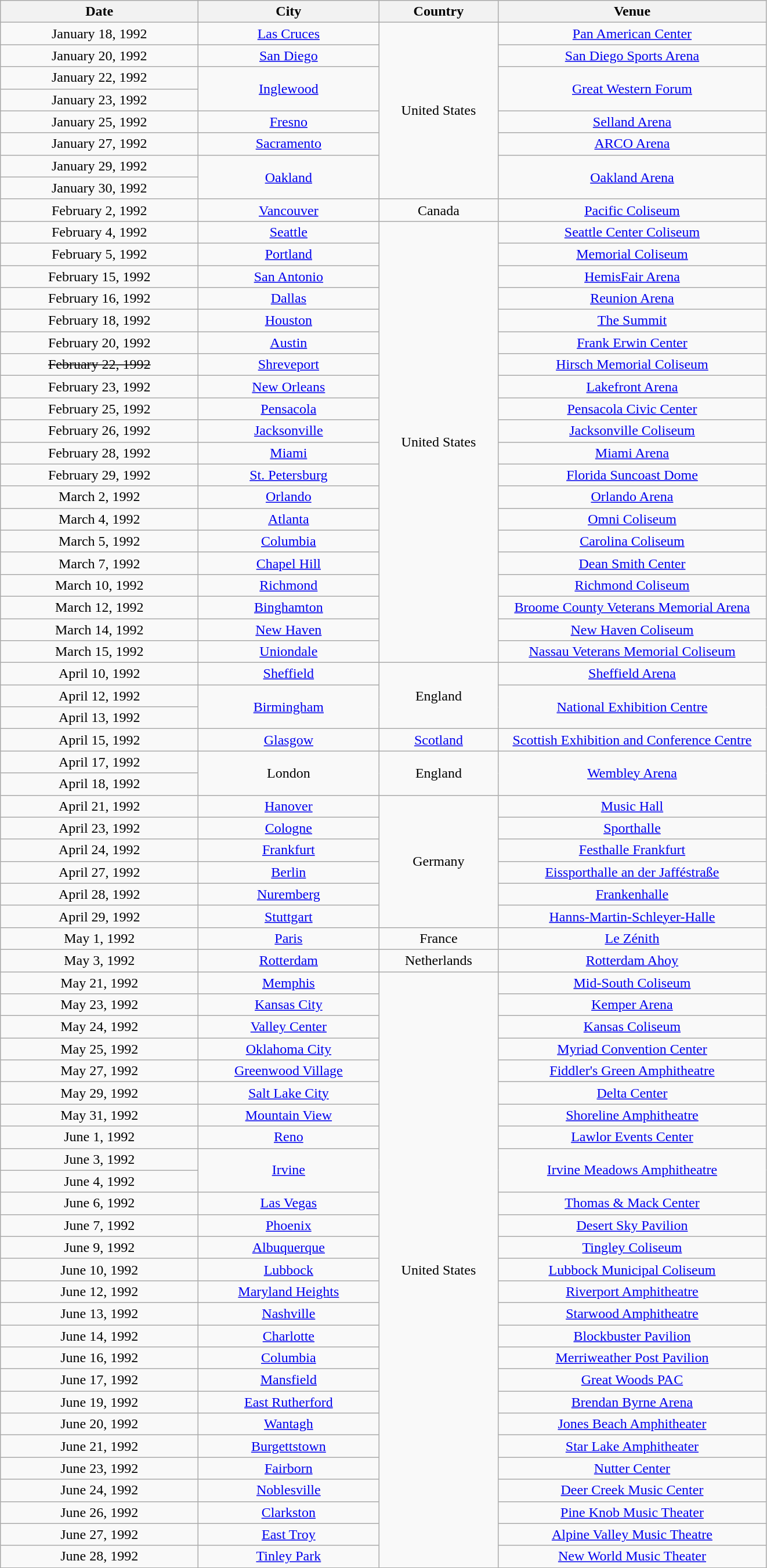<table class="wikitable" style="text-align:center;">
<tr>
<th style="width:220px;">Date</th>
<th style="width:200px;">City</th>
<th style="width:130px;">Country</th>
<th style="width:300px;">Venue</th>
</tr>
<tr>
<td>January 18, 1992</td>
<td><a href='#'>Las Cruces</a></td>
<td rowspan="8">United States</td>
<td><a href='#'>Pan American Center</a></td>
</tr>
<tr>
<td>January 20, 1992</td>
<td><a href='#'>San Diego</a></td>
<td><a href='#'>San Diego Sports Arena</a></td>
</tr>
<tr>
<td>January 22, 1992</td>
<td rowspan="2"><a href='#'>Inglewood</a></td>
<td rowspan="2"><a href='#'>Great Western Forum</a></td>
</tr>
<tr>
<td>January 23, 1992</td>
</tr>
<tr>
<td>January 25, 1992</td>
<td><a href='#'>Fresno</a></td>
<td><a href='#'>Selland Arena</a></td>
</tr>
<tr>
<td>January 27, 1992</td>
<td><a href='#'>Sacramento</a></td>
<td><a href='#'>ARCO Arena</a></td>
</tr>
<tr>
<td>January 29, 1992</td>
<td rowspan="2"><a href='#'>Oakland</a></td>
<td rowspan="2"><a href='#'>Oakland Arena</a></td>
</tr>
<tr>
<td>January 30, 1992</td>
</tr>
<tr>
<td>February 2, 1992</td>
<td><a href='#'>Vancouver</a></td>
<td>Canada</td>
<td><a href='#'>Pacific Coliseum</a></td>
</tr>
<tr>
<td>February 4, 1992</td>
<td><a href='#'>Seattle</a></td>
<td rowspan="20">United States</td>
<td><a href='#'>Seattle Center Coliseum</a></td>
</tr>
<tr>
<td>February 5, 1992</td>
<td><a href='#'>Portland</a></td>
<td><a href='#'>Memorial Coliseum</a></td>
</tr>
<tr>
<td>February 15, 1992</td>
<td><a href='#'>San Antonio</a></td>
<td><a href='#'>HemisFair Arena</a></td>
</tr>
<tr>
<td>February 16, 1992</td>
<td><a href='#'>Dallas</a></td>
<td><a href='#'>Reunion Arena</a></td>
</tr>
<tr>
<td>February 18, 1992</td>
<td><a href='#'>Houston</a></td>
<td><a href='#'>The Summit</a></td>
</tr>
<tr>
<td>February 20, 1992</td>
<td><a href='#'>Austin</a></td>
<td><a href='#'>Frank Erwin Center</a></td>
</tr>
<tr>
<td><s>February 22, 1992</s></td>
<td><a href='#'>Shreveport</a></td>
<td><a href='#'>Hirsch Memorial Coliseum</a></td>
</tr>
<tr>
<td>February 23, 1992</td>
<td><a href='#'>New Orleans</a></td>
<td><a href='#'>Lakefront Arena</a></td>
</tr>
<tr>
<td>February 25, 1992</td>
<td><a href='#'>Pensacola</a></td>
<td><a href='#'>Pensacola Civic Center</a></td>
</tr>
<tr>
<td>February 26, 1992</td>
<td><a href='#'>Jacksonville</a></td>
<td><a href='#'>Jacksonville Coliseum</a></td>
</tr>
<tr>
<td>February 28, 1992</td>
<td><a href='#'>Miami</a></td>
<td><a href='#'>Miami Arena</a></td>
</tr>
<tr>
<td>February 29, 1992</td>
<td><a href='#'>St. Petersburg</a></td>
<td><a href='#'>Florida Suncoast Dome</a></td>
</tr>
<tr>
<td>March 2, 1992</td>
<td><a href='#'>Orlando</a></td>
<td><a href='#'>Orlando Arena</a></td>
</tr>
<tr>
<td>March 4, 1992</td>
<td><a href='#'>Atlanta</a></td>
<td><a href='#'>Omni Coliseum</a></td>
</tr>
<tr>
<td>March 5, 1992</td>
<td><a href='#'>Columbia</a></td>
<td><a href='#'>Carolina Coliseum</a></td>
</tr>
<tr>
<td>March 7, 1992</td>
<td><a href='#'>Chapel Hill</a></td>
<td><a href='#'>Dean Smith Center</a></td>
</tr>
<tr>
<td>March 10, 1992</td>
<td><a href='#'>Richmond</a></td>
<td><a href='#'>Richmond Coliseum</a></td>
</tr>
<tr>
<td>March 12, 1992</td>
<td><a href='#'>Binghamton</a></td>
<td><a href='#'>Broome County Veterans Memorial Arena</a></td>
</tr>
<tr>
<td>March 14, 1992</td>
<td><a href='#'>New Haven</a></td>
<td><a href='#'>New Haven Coliseum</a></td>
</tr>
<tr>
<td>March 15, 1992</td>
<td><a href='#'>Uniondale</a></td>
<td><a href='#'>Nassau Veterans Memorial Coliseum</a></td>
</tr>
<tr>
<td>April 10, 1992</td>
<td><a href='#'>Sheffield</a></td>
<td rowspan="3">England</td>
<td><a href='#'>Sheffield Arena</a></td>
</tr>
<tr>
<td>April 12, 1992</td>
<td rowspan="2"><a href='#'>Birmingham</a></td>
<td rowspan="2"><a href='#'>National Exhibition Centre</a></td>
</tr>
<tr>
<td>April 13, 1992</td>
</tr>
<tr>
<td>April 15, 1992</td>
<td><a href='#'>Glasgow</a></td>
<td><a href='#'>Scotland</a></td>
<td><a href='#'>Scottish Exhibition and Conference Centre</a></td>
</tr>
<tr>
<td>April 17, 1992</td>
<td rowspan="2">London</td>
<td rowspan="2">England</td>
<td rowspan="2"><a href='#'>Wembley Arena</a></td>
</tr>
<tr>
<td>April 18, 1992</td>
</tr>
<tr>
<td>April 21, 1992</td>
<td><a href='#'>Hanover</a></td>
<td rowspan="6">Germany</td>
<td><a href='#'>Music Hall</a></td>
</tr>
<tr>
<td>April 23, 1992</td>
<td><a href='#'>Cologne</a></td>
<td><a href='#'>Sporthalle</a></td>
</tr>
<tr>
<td>April 24, 1992</td>
<td><a href='#'>Frankfurt</a></td>
<td><a href='#'>Festhalle Frankfurt</a></td>
</tr>
<tr>
<td>April 27, 1992</td>
<td><a href='#'>Berlin</a></td>
<td><a href='#'>Eissporthalle an der Jafféstraße</a></td>
</tr>
<tr>
<td>April 28, 1992</td>
<td><a href='#'>Nuremberg</a></td>
<td><a href='#'>Frankenhalle</a></td>
</tr>
<tr>
<td>April 29, 1992</td>
<td><a href='#'>Stuttgart</a></td>
<td><a href='#'>Hanns-Martin-Schleyer-Halle</a></td>
</tr>
<tr>
<td>May 1, 1992</td>
<td><a href='#'>Paris</a></td>
<td>France</td>
<td><a href='#'>Le Zénith</a></td>
</tr>
<tr>
<td>May 3, 1992</td>
<td><a href='#'>Rotterdam</a></td>
<td>Netherlands</td>
<td><a href='#'>Rotterdam Ahoy</a></td>
</tr>
<tr>
<td>May 21, 1992</td>
<td><a href='#'>Memphis</a></td>
<td rowspan="27">United States</td>
<td><a href='#'>Mid-South Coliseum</a></td>
</tr>
<tr>
<td>May 23, 1992</td>
<td><a href='#'>Kansas City</a></td>
<td><a href='#'>Kemper Arena</a></td>
</tr>
<tr>
<td>May 24, 1992</td>
<td><a href='#'>Valley Center</a></td>
<td><a href='#'>Kansas Coliseum</a></td>
</tr>
<tr>
<td>May 25, 1992</td>
<td><a href='#'>Oklahoma City</a></td>
<td><a href='#'>Myriad Convention Center</a></td>
</tr>
<tr>
<td>May 27, 1992</td>
<td><a href='#'>Greenwood Village</a></td>
<td><a href='#'>Fiddler's Green Amphitheatre</a></td>
</tr>
<tr>
<td>May 29, 1992</td>
<td><a href='#'>Salt Lake City</a></td>
<td><a href='#'>Delta Center</a></td>
</tr>
<tr>
<td>May 31, 1992</td>
<td><a href='#'>Mountain View</a></td>
<td><a href='#'>Shoreline Amphitheatre</a></td>
</tr>
<tr>
<td>June 1, 1992</td>
<td><a href='#'>Reno</a></td>
<td><a href='#'>Lawlor Events Center</a></td>
</tr>
<tr>
<td>June 3, 1992</td>
<td rowspan="2"><a href='#'>Irvine</a></td>
<td rowspan="2"><a href='#'>Irvine Meadows Amphitheatre</a></td>
</tr>
<tr>
<td>June 4, 1992</td>
</tr>
<tr>
<td>June 6, 1992</td>
<td><a href='#'>Las Vegas</a></td>
<td><a href='#'>Thomas & Mack Center</a></td>
</tr>
<tr>
<td>June 7, 1992</td>
<td><a href='#'>Phoenix</a></td>
<td><a href='#'>Desert Sky Pavilion</a></td>
</tr>
<tr>
<td>June 9, 1992</td>
<td><a href='#'>Albuquerque</a></td>
<td><a href='#'>Tingley Coliseum</a></td>
</tr>
<tr>
<td>June 10, 1992</td>
<td><a href='#'>Lubbock</a></td>
<td><a href='#'>Lubbock Municipal Coliseum</a></td>
</tr>
<tr>
<td>June 12, 1992</td>
<td><a href='#'>Maryland Heights</a></td>
<td><a href='#'>Riverport Amphitheatre</a></td>
</tr>
<tr>
<td>June 13, 1992</td>
<td><a href='#'>Nashville</a></td>
<td><a href='#'>Starwood Amphitheatre</a></td>
</tr>
<tr>
<td>June 14, 1992</td>
<td><a href='#'>Charlotte</a></td>
<td><a href='#'>Blockbuster Pavilion</a></td>
</tr>
<tr>
<td>June 16, 1992</td>
<td><a href='#'>Columbia</a></td>
<td><a href='#'>Merriweather Post Pavilion</a></td>
</tr>
<tr>
<td>June 17, 1992</td>
<td><a href='#'>Mansfield</a></td>
<td><a href='#'>Great Woods PAC</a></td>
</tr>
<tr>
<td>June 19, 1992</td>
<td><a href='#'>East Rutherford</a></td>
<td><a href='#'>Brendan Byrne Arena</a></td>
</tr>
<tr>
<td>June 20, 1992</td>
<td><a href='#'>Wantagh</a></td>
<td><a href='#'>Jones Beach Amphitheater</a></td>
</tr>
<tr>
<td>June 21, 1992</td>
<td><a href='#'>Burgettstown</a></td>
<td><a href='#'>Star Lake Amphitheater</a></td>
</tr>
<tr>
<td>June 23, 1992</td>
<td><a href='#'>Fairborn</a></td>
<td><a href='#'>Nutter Center</a></td>
</tr>
<tr>
<td>June 24, 1992</td>
<td><a href='#'>Noblesville</a></td>
<td><a href='#'>Deer Creek Music Center</a></td>
</tr>
<tr>
<td>June 26, 1992</td>
<td><a href='#'>Clarkston</a></td>
<td><a href='#'>Pine Knob Music Theater</a></td>
</tr>
<tr>
<td>June 27, 1992</td>
<td><a href='#'>East Troy</a></td>
<td><a href='#'>Alpine Valley Music Theatre</a></td>
</tr>
<tr>
<td>June 28, 1992</td>
<td><a href='#'>Tinley Park</a></td>
<td><a href='#'>New World Music Theater</a></td>
</tr>
</table>
